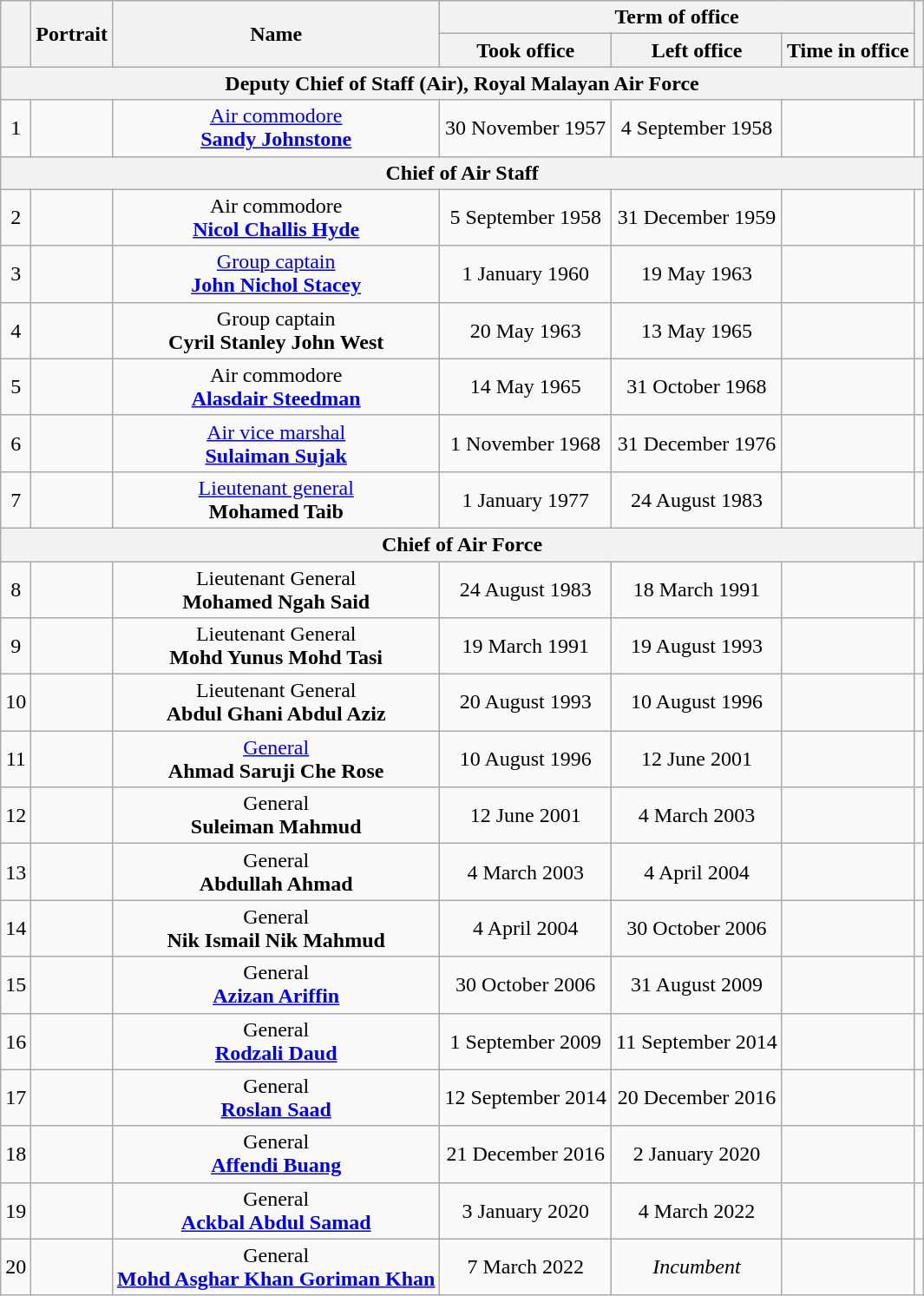<table class="wikitable" style="text-align:center">
<tr>
<th rowspan=2></th>
<th rowspan=2>Portrait</th>
<th rowspan=2>Name<br></th>
<th colspan=3>Term of office</th>
<th rowspan=2></th>
</tr>
<tr>
<th>Took office</th>
<th>Left office</th>
<th>Time in office</th>
</tr>
<tr>
<th colspan=7>Deputy Chief of Staff (Air), Royal Malayan Air Force</th>
</tr>
<tr>
<td>1</td>
<td></td>
<td><a href='#'>Air commodore</a><br><strong><a href='#'>Sandy Johnstone</a></strong><br></td>
<td>30 November 1957</td>
<td>4 September 1958</td>
<td></td>
<td></td>
</tr>
<tr>
<th colspan=7>Chief of Air Staff</th>
</tr>
<tr>
<td>2</td>
<td></td>
<td>Air commodore<br><strong><a href='#'>Nicol Challis Hyde</a></strong><br></td>
<td>5 September 1958</td>
<td>31 December 1959</td>
<td></td>
<td></td>
</tr>
<tr>
<td>3</td>
<td></td>
<td><a href='#'>Group captain</a><br><strong><a href='#'>John Nichol Stacey</a></strong><br></td>
<td>1 January 1960</td>
<td>19 May 1963</td>
<td></td>
<td></td>
</tr>
<tr>
<td>4</td>
<td></td>
<td>Group captain<br><strong>Cyril Stanley John West</strong><br></td>
<td>20 May 1963</td>
<td>13 May 1965</td>
<td></td>
<td></td>
</tr>
<tr>
<td>5</td>
<td></td>
<td>Air commodore<br><strong><a href='#'>Alasdair Steedman</a></strong><br></td>
<td>14 May 1965</td>
<td>31 October 1968</td>
<td></td>
<td></td>
</tr>
<tr>
<td>6</td>
<td></td>
<td><a href='#'>Air vice marshal</a> <br><strong><a href='#'>Sulaiman Sujak</a></strong><br></td>
<td>1 November 1968</td>
<td>31 December 1976</td>
<td></td>
<td></td>
</tr>
<tr>
<td>7</td>
<td></td>
<td><a href='#'>Lieutenant general</a> <br><strong>Mohamed Taib</strong><br></td>
<td>1 January 1977</td>
<td>24 August 1983</td>
<td></td>
<td></td>
</tr>
<tr>
<th colspan=7>Chief of Air Force</th>
</tr>
<tr>
<td>8</td>
<td></td>
<td>Lieutenant General <br><strong>Mohamed Ngah Said</strong><br></td>
<td>24 August 1983</td>
<td>18 March 1991</td>
<td></td>
<td></td>
</tr>
<tr>
<td>9</td>
<td></td>
<td>Lieutenant General <br><strong>Mohd Yunus Mohd Tasi</strong><br></td>
<td>19 March 1991</td>
<td>19 August 1993</td>
<td></td>
<td></td>
</tr>
<tr>
<td>10</td>
<td></td>
<td>Lieutenant General <br><strong>Abdul Ghani Abdul Aziz</strong><br></td>
<td>20 August 1993</td>
<td>10 August 1996</td>
<td></td>
<td></td>
</tr>
<tr>
<td>11</td>
<td></td>
<td><a href='#'>General</a> <br><strong>Ahmad Saruji Che Rose</strong><br></td>
<td>10 August 1996</td>
<td>12 June 2001</td>
<td></td>
<td></td>
</tr>
<tr>
<td>12</td>
<td></td>
<td>General <br><strong>Suleiman Mahmud</strong><br></td>
<td>12 June 2001</td>
<td>4 March 2003</td>
<td></td>
<td></td>
</tr>
<tr>
<td>13</td>
<td></td>
<td>General <br><strong>Abdullah Ahmad</strong><br></td>
<td>4 March 2003</td>
<td>4 April 2004</td>
<td></td>
<td></td>
</tr>
<tr>
<td>14</td>
<td></td>
<td>General <br><strong>Nik Ismail Nik Mahmud</strong><br></td>
<td>4 April 2004</td>
<td>30 October 2006</td>
<td></td>
<td></td>
</tr>
<tr>
<td>15</td>
<td></td>
<td>General <br><strong><a href='#'>Azizan Ariffin</a></strong><br></td>
<td>30 October 2006</td>
<td>31 August 2009</td>
<td></td>
<td></td>
</tr>
<tr>
<td>16</td>
<td></td>
<td>General <br><strong><a href='#'>Rodzali Daud</a></strong><br></td>
<td>1 September 2009</td>
<td>11 September 2014</td>
<td></td>
<td></td>
</tr>
<tr>
<td>17</td>
<td></td>
<td>General <br><strong><a href='#'>Roslan Saad</a></strong><br></td>
<td>12 September 2014</td>
<td>20 December 2016</td>
<td></td>
<td></td>
</tr>
<tr>
<td>18</td>
<td></td>
<td>General <br><strong><a href='#'>Affendi Buang</a></strong><br></td>
<td>21 December 2016</td>
<td>2 January 2020</td>
<td></td>
<td></td>
</tr>
<tr>
<td>19</td>
<td></td>
<td>General <br><strong><a href='#'>Ackbal Abdul Samad</a></strong><br></td>
<td>3 January 2020</td>
<td>4 March 2022</td>
<td></td>
<td></td>
</tr>
<tr>
<td>20</td>
<td></td>
<td>General <br><strong><a href='#'>Mohd Asghar Khan Goriman Khan</a></strong><br></td>
<td>7 March 2022</td>
<td><em>Incumbent</em></td>
<td></td>
<td></td>
</tr>
</table>
